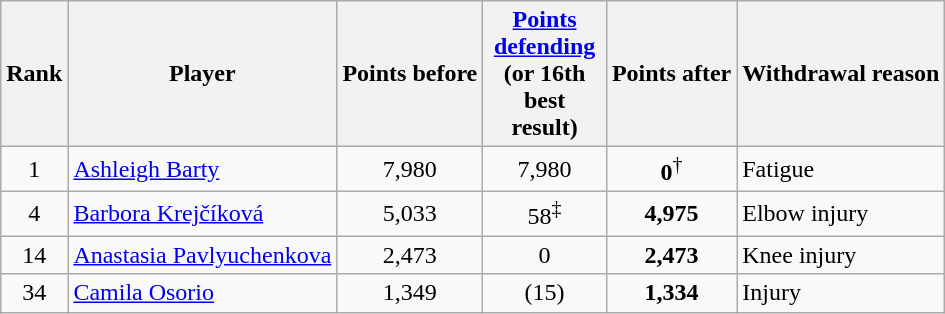<table class="wikitable sortable">
<tr>
<th>Rank</th>
<th>Player</th>
<th>Points before</th>
<th style="width:75px;"><a href='#'>Points defending</a> (or 16th best result)</th>
<th>Points after</th>
<th>Withdrawal reason</th>
</tr>
<tr>
<td style="text-align:center;">1</td>
<td> <a href='#'>Ashleigh Barty</a></td>
<td style="text-align:center;">7,980</td>
<td style="text-align:center;">7,980</td>
<td style="text-align:center;"><strong>0</strong><sup>†</sup></td>
<td>Fatigue</td>
</tr>
<tr>
<td style="text-align:center;">4</td>
<td> <a href='#'>Barbora Krejčíková</a></td>
<td style="text-align:center;">5,033</td>
<td style="text-align:center;">58<sup>‡</sup></td>
<td style="text-align:center;"><strong>4,975</strong></td>
<td>Elbow injury</td>
</tr>
<tr>
<td style="text-align:center;">14</td>
<td> <a href='#'>Anastasia Pavlyuchenkova</a></td>
<td style="text-align:center;">2,473</td>
<td style="text-align:center;">0</td>
<td style="text-align:center;"><strong>2,473</strong></td>
<td>Knee injury</td>
</tr>
<tr>
<td style="text-align:center;">34</td>
<td> <a href='#'>Camila Osorio</a></td>
<td style="text-align:center;">1,349</td>
<td style="text-align:center;">(15)</td>
<td style="text-align:center;"><strong>1,334</strong></td>
<td>Injury</td>
</tr>
</table>
